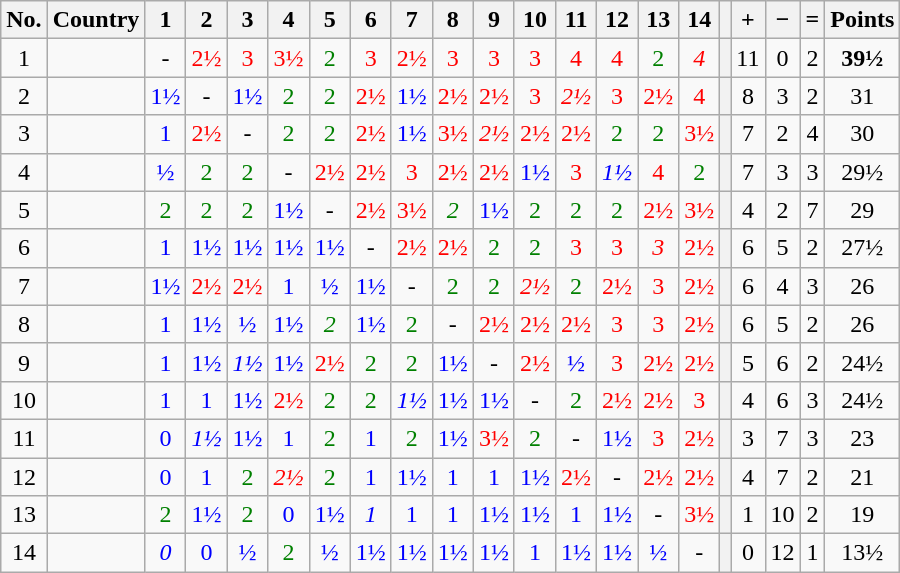<table class="wikitable" style="text-align:center">
<tr>
<th>No.</th>
<th>Country</th>
<th>1</th>
<th>2</th>
<th>3</th>
<th>4</th>
<th>5</th>
<th>6</th>
<th>7</th>
<th>8</th>
<th>9</th>
<th>10</th>
<th>11</th>
<th>12</th>
<th>13</th>
<th>14</th>
<th></th>
<th>+</th>
<th>−</th>
<th>=</th>
<th>Points</th>
</tr>
<tr>
<td>1</td>
<td style="text-align: left"></td>
<td>-</td>
<td style="color:red;">2½</td>
<td style="color:red;">3</td>
<td style="color:red;">3½</td>
<td style="color:green;">2</td>
<td style="color:red;">3</td>
<td style="color:red;">2½</td>
<td style="color:red;">3</td>
<td style="color:red;">3</td>
<td style="color:red;">3</td>
<td style="color:red;">4</td>
<td style="color:red;">4</td>
<td style="color:green;">2</td>
<td style="color:red;"><em>4</em></td>
<th></th>
<td>11</td>
<td>0</td>
<td>2</td>
<td><strong>39½ </strong></td>
</tr>
<tr>
<td>2</td>
<td style="text-align: left"></td>
<td style="color:blue;">1½</td>
<td>-</td>
<td style="color:blue;">1½</td>
<td style="color:green;">2</td>
<td style="color:green;">2</td>
<td style="color:red;">2½</td>
<td style="color:blue;">1½</td>
<td style="color:red;">2½</td>
<td style="color:red;">2½</td>
<td style="color:red;">3</td>
<td style="color:red;"><em>2½</em></td>
<td style="color:red;">3</td>
<td style="color:red;">2½</td>
<td style="color:red;">4</td>
<th></th>
<td>8</td>
<td>3</td>
<td>2</td>
<td>31</td>
</tr>
<tr>
<td>3</td>
<td style="text-align: left"></td>
<td style="color:blue;">1</td>
<td style="color:red;">2½</td>
<td>-</td>
<td style="color:green;">2</td>
<td style="color:green;">2</td>
<td style="color:red;">2½</td>
<td style="color:blue;">1½</td>
<td style="color:red;">3½</td>
<td style="color:red;"><em>2½</em></td>
<td style="color:red;">2½</td>
<td style="color:red;">2½</td>
<td style="color:green;">2</td>
<td style="color:green;">2</td>
<td style="color:red;">3½</td>
<th></th>
<td>7</td>
<td>2</td>
<td>4</td>
<td>30</td>
</tr>
<tr>
<td>4</td>
<td style="text-align: left"></td>
<td style="color:blue;">½</td>
<td style="color:green;">2</td>
<td style="color:green;">2</td>
<td>-</td>
<td style="color:red;">2½</td>
<td style="color:red;">2½</td>
<td style="color:red;">3</td>
<td style="color:red;">2½</td>
<td style="color:red;">2½</td>
<td style="color:blue;">1½</td>
<td style="color:red;">3</td>
<td style="color:blue;"><em>1½</em></td>
<td style="color:red;">4</td>
<td style="color:green;">2</td>
<th></th>
<td>7</td>
<td>3</td>
<td>3</td>
<td>29½</td>
</tr>
<tr>
<td>5</td>
<td style="text-align: left"></td>
<td style="color:green;">2</td>
<td style="color:green;">2</td>
<td style="color:green;">2</td>
<td style="color:blue;">1½</td>
<td>-</td>
<td style="color:red;">2½</td>
<td style="color:red;">3½</td>
<td style="color:green;"><em>2</em></td>
<td style="color:blue;">1½</td>
<td style="color:green;">2</td>
<td style="color:green;">2</td>
<td style="color:green;">2</td>
<td style="color:red;">2½</td>
<td style="color:red;">3½</td>
<th></th>
<td>4</td>
<td>2</td>
<td>7</td>
<td>29</td>
</tr>
<tr>
<td>6</td>
<td style="text-align: left"></td>
<td style="color:blue;">1</td>
<td style="color:blue;">1½</td>
<td style="color:blue;">1½</td>
<td style="color:blue;">1½</td>
<td style="color:blue;">1½</td>
<td>-</td>
<td style="color:red;">2½</td>
<td style="color:red;">2½</td>
<td style="color:green;">2</td>
<td style="color:green;">2</td>
<td style="color:red;">3</td>
<td style="color:red;">3</td>
<td style="color:red;"><em>3</em></td>
<td style="color:red;">2½</td>
<th></th>
<td>6</td>
<td>5</td>
<td>2</td>
<td>27½</td>
</tr>
<tr>
<td>7</td>
<td style="text-align: left"></td>
<td style="color:blue;">1½</td>
<td style="color:red;">2½</td>
<td style="color:red;">2½</td>
<td style="color:blue;">1</td>
<td style="color:blue;">½</td>
<td style="color:blue;">1½</td>
<td>-</td>
<td style="color:green;">2</td>
<td style="color:green;">2</td>
<td style="color:red;"><em>2½</em></td>
<td style="color:green;">2</td>
<td style="color:red;">2½</td>
<td style="color:red;">3</td>
<td style="color:red;">2½</td>
<th></th>
<td>6</td>
<td>4</td>
<td>3</td>
<td>26</td>
</tr>
<tr>
<td>8</td>
<td style="text-align: left"></td>
<td style="color:blue;">1</td>
<td style="color:blue;">1½</td>
<td style="color:blue;">½</td>
<td style="color:blue;">1½</td>
<td style="color:green;"><em>2</em></td>
<td style="color:blue;">1½</td>
<td style="color:green;">2</td>
<td>-</td>
<td style="color:red;">2½</td>
<td style="color:red;">2½</td>
<td style="color:red;">2½</td>
<td style="color:red;">3</td>
<td style="color:red;">3</td>
<td style="color:red;">2½</td>
<th></th>
<td>6</td>
<td>5</td>
<td>2</td>
<td>26</td>
</tr>
<tr>
<td>9</td>
<td style="text-align: left"></td>
<td style="color:blue;">1</td>
<td style="color:blue;">1½</td>
<td style="color:blue;"><em>1½</em></td>
<td style="color:blue;">1½</td>
<td style="color:red;">2½</td>
<td style="color:green;">2</td>
<td style="color:green;">2</td>
<td style="color:blue;">1½</td>
<td>-</td>
<td style="color:red;">2½</td>
<td style="color:blue;">½</td>
<td style="color:red;">3</td>
<td style="color:red;">2½</td>
<td style="color:red;">2½</td>
<th></th>
<td>5</td>
<td>6</td>
<td>2</td>
<td>24½</td>
</tr>
<tr>
<td>10</td>
<td style="text-align: left"></td>
<td style="color:blue;">1</td>
<td style="color:blue;">1</td>
<td style="color:blue;">1½</td>
<td style="color:red;">2½</td>
<td style="color:green;">2</td>
<td style="color:green;">2</td>
<td style="color:blue;"><em>1½</em></td>
<td style="color:blue;">1½</td>
<td style="color:blue;">1½</td>
<td>-</td>
<td style="color:green;">2</td>
<td style="color:red;">2½</td>
<td style="color:red;">2½</td>
<td style="color:red;">3</td>
<th></th>
<td>4</td>
<td>6</td>
<td>3</td>
<td>24½</td>
</tr>
<tr>
<td>11</td>
<td style="text-align: left"></td>
<td style="color:blue;">0</td>
<td style="color:blue;"><em>1½</em></td>
<td style="color:blue;">1½</td>
<td style="color:blue;">1</td>
<td style="color:green;">2</td>
<td style="color:blue;">1</td>
<td style="color:green;">2</td>
<td style="color:blue;">1½</td>
<td style="color:red;">3½</td>
<td style="color:green;">2</td>
<td>-</td>
<td style="color:blue;">1½</td>
<td style="color:red;">3</td>
<td style="color:red;">2½</td>
<th></th>
<td>3</td>
<td>7</td>
<td>3</td>
<td>23</td>
</tr>
<tr>
<td>12</td>
<td style="text-align: left"></td>
<td style="color:blue;">0</td>
<td style="color:blue;">1</td>
<td style="color:green;">2</td>
<td style="color:red;"><em>2½</em></td>
<td style="color:green;">2</td>
<td style="color:blue;">1</td>
<td style="color:blue;">1½</td>
<td style="color:blue;">1</td>
<td style="color:blue;">1</td>
<td style="color:blue;">1½</td>
<td style="color:red;">2½</td>
<td>-</td>
<td style="color:red;">2½</td>
<td style="color:red;">2½</td>
<th></th>
<td>4</td>
<td>7</td>
<td>2</td>
<td>21</td>
</tr>
<tr>
<td>13</td>
<td style="text-align: left"></td>
<td style="color:green;">2</td>
<td style="color:blue;">1½</td>
<td style="color:green;">2</td>
<td style="color:blue;">0</td>
<td style="color:blue;">1½</td>
<td style="color:blue;"><em>1</em></td>
<td style="color:blue;">1</td>
<td style="color:blue;">1</td>
<td style="color:blue;">1½</td>
<td style="color:blue;">1½</td>
<td style="color:blue;">1</td>
<td style="color:blue;">1½</td>
<td>-</td>
<td style="color:red;">3½</td>
<th></th>
<td>1</td>
<td>10</td>
<td>2</td>
<td>19</td>
</tr>
<tr>
<td>14</td>
<td style="text-align: left"></td>
<td style="color:blue;"><em>0</em></td>
<td style="color:blue;">0</td>
<td style="color:blue;">½</td>
<td style="color:green;">2</td>
<td style="color:blue;">½</td>
<td style="color:blue;">1½</td>
<td style="color:blue;">1½</td>
<td style="color:blue;">1½</td>
<td style="color:blue;">1½</td>
<td style="color:blue;">1</td>
<td style="color:blue;">1½</td>
<td style="color:blue;">1½</td>
<td style="color:blue;">½</td>
<td>-</td>
<th></th>
<td>0</td>
<td>12</td>
<td>1</td>
<td>13½</td>
</tr>
</table>
